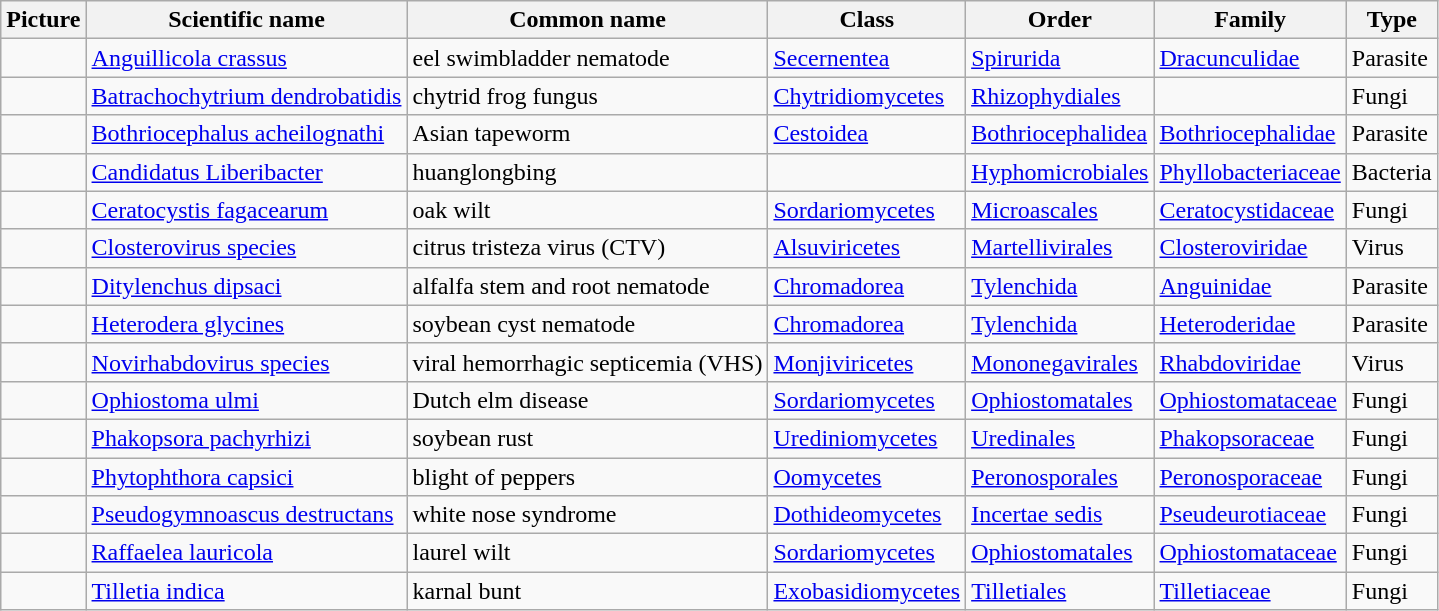<table class="wikitable sortable mw-collapsible">
<tr>
<th class=unsortable>Picture</th>
<th>Scientific name</th>
<th>Common name</th>
<th>Class</th>
<th>Order</th>
<th>Family</th>
<th>Type</th>
</tr>
<tr>
<td></td>
<td><a href='#'>Anguillicola crassus</a></td>
<td>eel swimbladder nematode</td>
<td><a href='#'>Secernentea</a></td>
<td><a href='#'>Spirurida</a></td>
<td><a href='#'>Dracunculidae</a></td>
<td>Parasite</td>
</tr>
<tr>
<td></td>
<td><a href='#'>Batrachochytrium dendrobatidis</a></td>
<td>chytrid frog fungus</td>
<td><a href='#'>Chytridiomycetes</a></td>
<td><a href='#'>Rhizophydiales</a></td>
<td></td>
<td>Fungi</td>
</tr>
<tr>
<td></td>
<td><a href='#'>Bothriocephalus acheilognathi</a></td>
<td>Asian tapeworm</td>
<td><a href='#'>Cestoidea</a></td>
<td><a href='#'>Bothriocephalidea</a></td>
<td><a href='#'>Bothriocephalidae</a></td>
<td>Parasite</td>
</tr>
<tr>
<td></td>
<td><a href='#'>Candidatus Liberibacter</a></td>
<td>huanglongbing</td>
<td></td>
<td><a href='#'>Hyphomicrobiales</a></td>
<td><a href='#'>Phyllobacteriaceae</a></td>
<td>Bacteria</td>
</tr>
<tr>
<td></td>
<td><a href='#'>Ceratocystis fagacearum</a></td>
<td>oak wilt</td>
<td><a href='#'>Sordariomycetes</a></td>
<td><a href='#'>Microascales</a></td>
<td><a href='#'>Ceratocystidaceae</a></td>
<td>Fungi</td>
</tr>
<tr>
<td></td>
<td><a href='#'> Closterovirus species</a></td>
<td>citrus tristeza virus (CTV)</td>
<td><a href='#'>Alsuviricetes</a></td>
<td><a href='#'>Martellivirales</a></td>
<td><a href='#'>Closteroviridae</a></td>
<td>Virus</td>
</tr>
<tr>
<td></td>
<td><a href='#'>Ditylenchus dipsaci</a></td>
<td>alfalfa stem and root nematode</td>
<td><a href='#'>Chromadorea</a></td>
<td><a href='#'>Tylenchida</a></td>
<td><a href='#'>Anguinidae</a></td>
<td>Parasite</td>
</tr>
<tr>
<td></td>
<td><a href='#'>Heterodera glycines</a></td>
<td>soybean cyst nematode</td>
<td><a href='#'>Chromadorea</a></td>
<td><a href='#'>Tylenchida</a></td>
<td><a href='#'>Heteroderidae</a></td>
<td>Parasite</td>
</tr>
<tr>
<td></td>
<td><a href='#'> Novirhabdovirus species</a></td>
<td>viral hemorrhagic septicemia (VHS)</td>
<td><a href='#'>Monjiviricetes</a></td>
<td><a href='#'>Mononegavirales</a></td>
<td><a href='#'>Rhabdoviridae</a></td>
<td>Virus</td>
</tr>
<tr>
<td></td>
<td><a href='#'>Ophiostoma ulmi</a></td>
<td>Dutch elm disease</td>
<td><a href='#'>Sordariomycetes</a></td>
<td><a href='#'>Ophiostomatales</a></td>
<td><a href='#'>Ophiostomataceae</a></td>
<td>Fungi</td>
</tr>
<tr>
<td></td>
<td><a href='#'>Phakopsora pachyrhizi</a></td>
<td>soybean rust</td>
<td><a href='#'>Urediniomycetes</a></td>
<td><a href='#'>Uredinales</a></td>
<td><a href='#'>Phakopsoraceae</a></td>
<td>Fungi</td>
</tr>
<tr>
<td></td>
<td><a href='#'>Phytophthora capsici</a></td>
<td>blight of peppers</td>
<td><a href='#'>Oomycetes</a></td>
<td><a href='#'>Peronosporales</a></td>
<td><a href='#'>Peronosporaceae</a></td>
<td>Fungi</td>
</tr>
<tr>
<td></td>
<td><a href='#'>Pseudogymnoascus destructans</a></td>
<td>white nose syndrome</td>
<td><a href='#'>Dothideomycetes</a></td>
<td><a href='#'>Incertae sedis</a></td>
<td><a href='#'>Pseudeurotiaceae</a></td>
<td>Fungi</td>
</tr>
<tr>
<td></td>
<td><a href='#'>Raffaelea lauricola</a></td>
<td>laurel wilt</td>
<td><a href='#'>Sordariomycetes</a></td>
<td><a href='#'>Ophiostomatales</a></td>
<td><a href='#'>Ophiostomataceae</a></td>
<td>Fungi</td>
</tr>
<tr>
<td></td>
<td><a href='#'>Tilletia indica</a></td>
<td>karnal bunt</td>
<td><a href='#'>Exobasidiomycetes</a></td>
<td><a href='#'>Tilletiales</a></td>
<td><a href='#'>Tilletiaceae</a></td>
<td>Fungi</td>
</tr>
</table>
